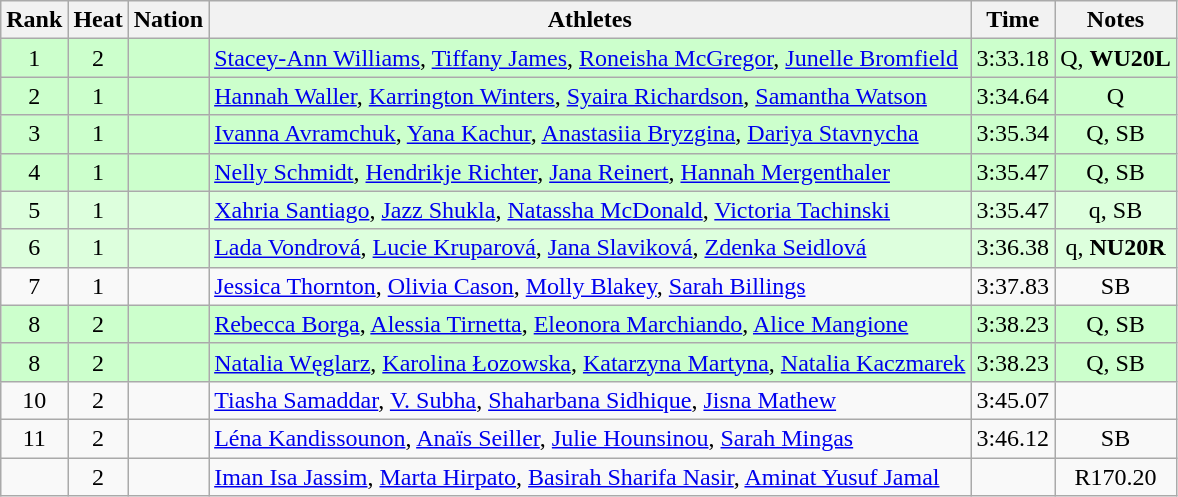<table class="wikitable sortable" style="text-align:center">
<tr>
<th>Rank</th>
<th>Heat</th>
<th>Nation</th>
<th>Athletes</th>
<th>Time</th>
<th>Notes</th>
</tr>
<tr bgcolor=ccffcc>
<td>1</td>
<td>2</td>
<td align=left></td>
<td align=left><a href='#'>Stacey-Ann Williams</a>, <a href='#'>Tiffany James</a>, <a href='#'>Roneisha McGregor</a>, <a href='#'>Junelle Bromfield</a></td>
<td>3:33.18</td>
<td>Q, <strong>WU20L</strong></td>
</tr>
<tr bgcolor=ccffcc>
<td>2</td>
<td>1</td>
<td align=left></td>
<td align=left><a href='#'>Hannah Waller</a>, <a href='#'>Karrington Winters</a>, <a href='#'>Syaira Richardson</a>, <a href='#'>Samantha Watson</a></td>
<td>3:34.64</td>
<td>Q</td>
</tr>
<tr bgcolor=ccffcc>
<td>3</td>
<td>1</td>
<td align=left></td>
<td align=left><a href='#'>Ivanna Avramchuk</a>, <a href='#'>Yana Kachur</a>, <a href='#'>Anastasiia Bryzgina</a>, <a href='#'>Dariya Stavnycha</a></td>
<td>3:35.34</td>
<td>Q, SB</td>
</tr>
<tr bgcolor=ccffcc>
<td>4</td>
<td>1</td>
<td align=left></td>
<td align=left><a href='#'>Nelly Schmidt</a>, <a href='#'>Hendrikje Richter</a>, <a href='#'>Jana Reinert</a>, <a href='#'>Hannah Mergenthaler</a></td>
<td>3:35.47</td>
<td>Q, SB</td>
</tr>
<tr bgcolor=ddffdd>
<td>5</td>
<td>1</td>
<td align=left></td>
<td align=left><a href='#'>Xahria Santiago</a>, <a href='#'>Jazz Shukla</a>, <a href='#'>Natassha McDonald</a>, <a href='#'>Victoria Tachinski</a></td>
<td>3:35.47</td>
<td>q, SB</td>
</tr>
<tr bgcolor=ddffdd>
<td>6</td>
<td>1</td>
<td align=left></td>
<td align=left><a href='#'>Lada Vondrová</a>, <a href='#'>Lucie Kruparová</a>, <a href='#'>Jana Slaviková</a>, <a href='#'>Zdenka Seidlová</a></td>
<td>3:36.38</td>
<td>q, <strong>NU20R</strong></td>
</tr>
<tr>
<td>7</td>
<td>1</td>
<td align=left></td>
<td align=left><a href='#'>Jessica Thornton</a>, <a href='#'>Olivia Cason</a>, <a href='#'>Molly Blakey</a>, <a href='#'>Sarah Billings</a></td>
<td>3:37.83</td>
<td>SB</td>
</tr>
<tr bgcolor=ccffcc>
<td>8</td>
<td>2</td>
<td align=left></td>
<td align=left><a href='#'>Rebecca Borga</a>, <a href='#'>Alessia Tirnetta</a>, <a href='#'>Eleonora Marchiando</a>, <a href='#'>Alice Mangione</a></td>
<td>3:38.23</td>
<td>Q, SB</td>
</tr>
<tr bgcolor=ccffcc>
<td>8</td>
<td>2</td>
<td align=left></td>
<td align=left><a href='#'>Natalia Węglarz</a>, <a href='#'>Karolina Łozowska</a>, <a href='#'>Katarzyna Martyna</a>, <a href='#'>Natalia Kaczmarek</a></td>
<td>3:38.23</td>
<td>Q, SB</td>
</tr>
<tr>
<td>10</td>
<td>2</td>
<td align=left></td>
<td align=left><a href='#'>Tiasha Samaddar</a>, <a href='#'>V. Subha</a>, <a href='#'>Shaharbana Sidhique</a>, <a href='#'>Jisna Mathew</a></td>
<td>3:45.07</td>
<td></td>
</tr>
<tr>
<td>11</td>
<td>2</td>
<td align=left></td>
<td align=left><a href='#'>Léna Kandissounon</a>, <a href='#'>Anaïs Seiller</a>, <a href='#'>Julie Hounsinou</a>, <a href='#'>Sarah Mingas</a></td>
<td>3:46.12</td>
<td>SB</td>
</tr>
<tr>
<td></td>
<td>2</td>
<td align=left></td>
<td align=left><a href='#'>Iman Isa Jassim</a>, <a href='#'>Marta Hirpato</a>, <a href='#'>Basirah Sharifa Nasir</a>, <a href='#'>Aminat Yusuf Jamal</a></td>
<td></td>
<td>R170.20</td>
</tr>
</table>
